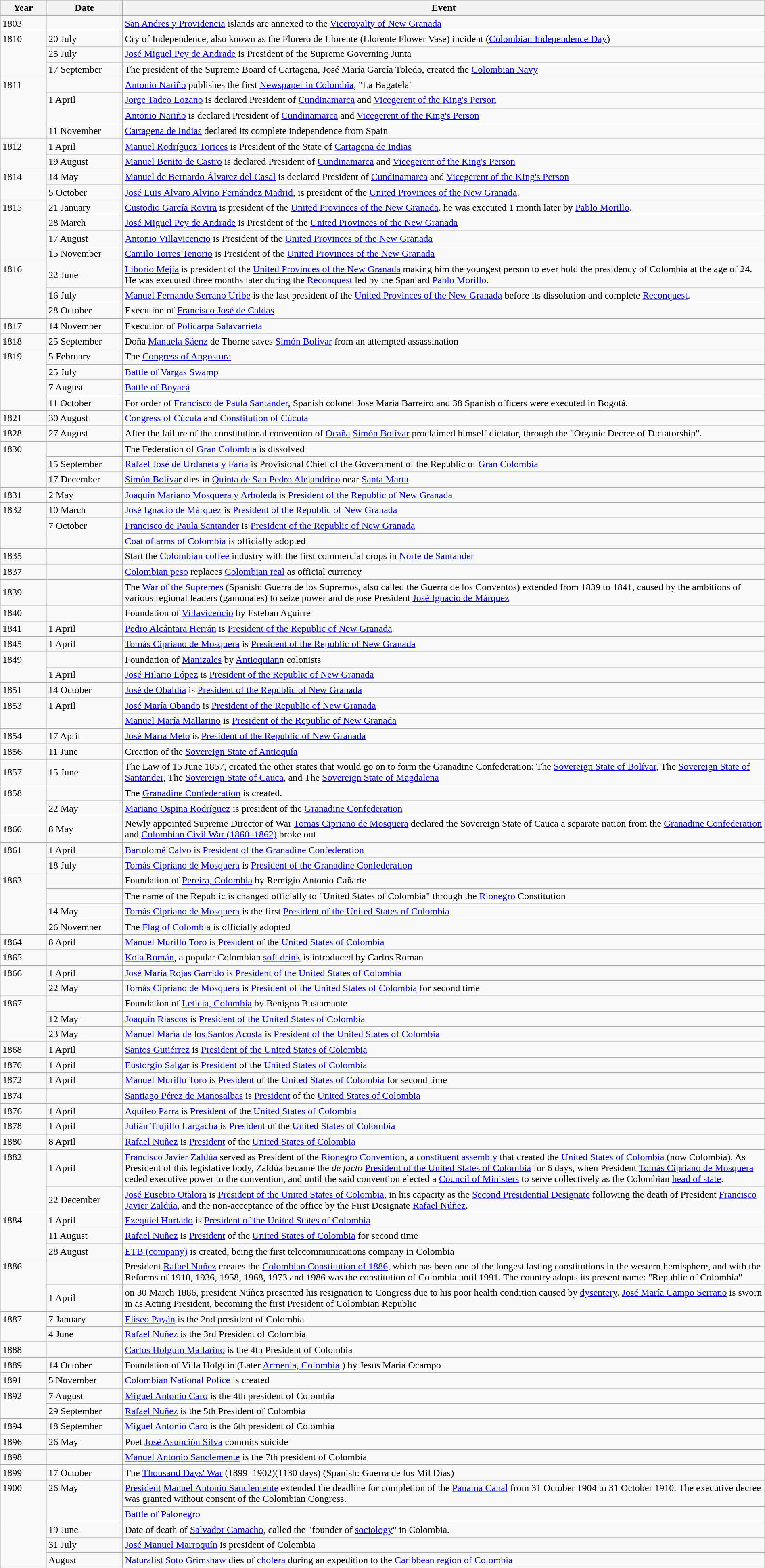<table class="wikitable" style="width:100%;">
<tr>
<th style="width:6%">Year</th>
<th style="width:10%">Date</th>
<th>Event</th>
</tr>
<tr>
<td>1803</td>
<td></td>
<td><a href='#'>San Andres y Providencia</a> islands are annexed to the <a href='#'>Viceroyalty of New Granada</a></td>
</tr>
<tr>
<td rowspan="3" style="vertical-align:top;">1810</td>
<td>20 July</td>
<td>Cry of Independence, also known as the Florero de Llorente (Llorente Flower Vase) incident (<a href='#'>Colombian Independence Day</a>)</td>
</tr>
<tr>
<td>25 July</td>
<td><a href='#'>José Miguel Pey de Andrade</a> is President of the Supreme Governing Junta</td>
</tr>
<tr>
<td>17 September</td>
<td>The president of the Supreme Board of Cartagena, José María García Toledo, created the <a href='#'>Colombian Navy</a></td>
</tr>
<tr>
<td rowspan="4" style="vertical-align:top;">1811</td>
<td></td>
<td><a href='#'>Antonio Nariño</a> publishes the first <a href='#'>Newspaper in Colombia</a>, "La Bagatela"</td>
</tr>
<tr>
<td rowspan="2" style="vertical-align:top;">1 April</td>
<td><a href='#'>Jorge Tadeo Lozano</a> is declared President of <a href='#'>Cundinamarca</a> and <a href='#'>Vicegerent of the King's Person</a></td>
</tr>
<tr>
<td><a href='#'>Antonio Nariño</a> is declared President of <a href='#'>Cundinamarca</a> and <a href='#'>Vicegerent of the King's Person</a></td>
</tr>
<tr>
<td>11 November</td>
<td><a href='#'>Cartagena de Indias</a> declared its complete independence from Spain</td>
</tr>
<tr>
<td rowspan="2" style="vertical-align:top;">1812</td>
<td>1 April</td>
<td><a href='#'>Manuel Rodríguez Torices</a> is President of the State of <a href='#'>Cartagena de Indias</a></td>
</tr>
<tr>
<td>19 August</td>
<td><a href='#'>Manuel Benito de Castro</a> is declared President of <a href='#'>Cundinamarca</a> and <a href='#'>Vicegerent of the King's Person</a></td>
</tr>
<tr>
<td rowspan="2" style="vertical-align:top;">1814</td>
<td>14 May</td>
<td><a href='#'>Manuel de Bernardo Álvarez del Casal</a> is declared President of <a href='#'>Cundinamarca</a> and <a href='#'>Vicegerent of the King's Person</a></td>
</tr>
<tr>
<td>5 October</td>
<td><a href='#'>José Luis Álvaro Alvino Fernández Madrid</a>, is president of the <a href='#'>United Provinces of the New Granada</a>.</td>
</tr>
<tr>
<td rowspan="4" style="vertical-align:top;">1815</td>
<td>21 January</td>
<td><a href='#'>Custodio García Rovira</a> is president of the <a href='#'>United Provinces of the New Granada</a>. he was executed 1 month later by <a href='#'>Pablo Morillo</a>.</td>
</tr>
<tr>
<td>28 March</td>
<td><a href='#'>José Miguel Pey de Andrade</a> is President of the <a href='#'>United Provinces of the New Granada</a></td>
</tr>
<tr>
<td>17 August</td>
<td><a href='#'>Antonio Villavicencio</a> is President of the <a href='#'>United Provinces of the New Granada</a></td>
</tr>
<tr>
<td>15 November</td>
<td><a href='#'>Camilo Torres Tenorio</a> is President of the <a href='#'>United Provinces of the New Granada</a></td>
</tr>
<tr>
<td rowspan="3" style="vertical-align:top;">1816</td>
<td>22 June</td>
<td><a href='#'>Liborio Mejía</a> is president of the <a href='#'>United Provinces of the New Granada</a> making him the youngest person to ever hold the presidency of Colombia at the age of 24. He was executed three months later during the <a href='#'>Reconquest</a> led by the Spaniard <a href='#'>Pablo Morillo</a>.</td>
</tr>
<tr>
<td>16 July</td>
<td><a href='#'>Manuel Fernando Serrano Uribe</a> is the last president of the <a href='#'>United Provinces of the New Granada</a> before its dissolution and complete <a href='#'>Reconquest</a>.</td>
</tr>
<tr>
<td>28 October</td>
<td>Execution of <a href='#'>Francisco José de Caldas</a></td>
</tr>
<tr>
<td>1817</td>
<td>14 November</td>
<td>Execution of <a href='#'>Policarpa Salavarrieta</a></td>
</tr>
<tr>
<td>1818</td>
<td>25 September</td>
<td>Doña <a href='#'>Manuela Sáenz</a> de Thorne saves <a href='#'>Simón Bolívar</a> from an attempted assassination</td>
</tr>
<tr>
<td rowspan="4" style="vertical-align:top;">1819</td>
<td>5 February</td>
<td>The <a href='#'>Congress of Angostura</a></td>
</tr>
<tr>
<td>25 July</td>
<td><a href='#'>Battle of Vargas Swamp</a></td>
</tr>
<tr>
<td>7 August</td>
<td><a href='#'>Battle of Boyacá</a></td>
</tr>
<tr>
<td>11 October</td>
<td>For order of <a href='#'>Francisco de Paula Santander</a>, Spanish colonel Jose Maria Barreiro and 38 Spanish officers were executed in Bogotá.</td>
</tr>
<tr>
<td>1821</td>
<td>30 August</td>
<td><a href='#'>Congress of Cúcuta</a> and <a href='#'>Constitution of Cúcuta</a></td>
</tr>
<tr>
<td>1828</td>
<td>27 August</td>
<td>After the failure of the constitutional convention of <a href='#'>Ocaña</a> <a href='#'>Simón Bolívar</a> proclaimed himself dictator, through the "Organic Decree of Dictatorship".</td>
</tr>
<tr>
<td rowspan="3" style="vertical-align:top;">1830</td>
<td></td>
<td>The Federation of <a href='#'>Gran Colombia</a> is dissolved</td>
</tr>
<tr>
<td>15 September</td>
<td><a href='#'>Rafael José de Urdaneta y Faría</a> is Provisional Chief of the Government of the Republic of <a href='#'>Gran Colombia</a></td>
</tr>
<tr>
<td>17 December</td>
<td><a href='#'>Simón Bolívar</a> dies in <a href='#'>Quinta de San Pedro Alejandrino</a> near <a href='#'>Santa Marta</a></td>
</tr>
<tr>
<td>1831</td>
<td>2 May</td>
<td><a href='#'>Joaquín Mariano Mosquera y Arboleda</a> is <a href='#'>President of the Republic of New Granada</a></td>
</tr>
<tr>
<td rowspan="3" style="vertical-align:top;">1832</td>
<td>10 March</td>
<td><a href='#'>José Ignacio de Márquez</a> is <a href='#'>President of the Republic of New Granada</a></td>
</tr>
<tr>
<td rowspan="2" style="vertical-align:top;">7 October</td>
<td><a href='#'>Francisco de Paula Santander</a> is <a href='#'>President of the Republic of New Granada</a></td>
</tr>
<tr>
<td><a href='#'>Coat of arms of Colombia</a> is officially adopted</td>
</tr>
<tr>
<td>1835</td>
<td></td>
<td>Start the <a href='#'>Colombian coffee</a> industry with the first commercial crops in <a href='#'>Norte de Santander</a></td>
</tr>
<tr>
<td>1837</td>
<td></td>
<td><a href='#'>Colombian peso</a> replaces <a href='#'>Colombian real</a> as official currency</td>
</tr>
<tr>
<td>1839</td>
<td></td>
<td>The <a href='#'>War of the Supremes</a> (Spanish: Guerra de los Supremos, also called the Guerra de los Conventos) extended from 1839 to 1841, caused by the ambitions of various regional leaders (gamonales) to seize power and depose President <a href='#'>José Ignacio de Márquez</a></td>
</tr>
<tr>
<td>1840</td>
<td></td>
<td>Foundation of <a href='#'>Villavicencio</a> by Esteban Aguirre</td>
</tr>
<tr>
<td>1841</td>
<td>1 April</td>
<td><a href='#'>Pedro Alcántara Herrán</a> is <a href='#'>President of the Republic of New Granada</a></td>
</tr>
<tr>
<td>1845</td>
<td>1 April</td>
<td><a href='#'>Tomás Cipriano de Mosquera</a> is <a href='#'>President of the Republic of New Granada</a></td>
</tr>
<tr>
<td rowspan="2" style="vertical-align:top;">1849</td>
<td></td>
<td>Foundation of <a href='#'>Manizales</a> by <a href='#'>Antioquian</a>n colonists</td>
</tr>
<tr>
<td>1 April</td>
<td><a href='#'>José Hilario López</a> is <a href='#'>President of the Republic of New Granada</a></td>
</tr>
<tr>
<td>1851</td>
<td>14 October</td>
<td><a href='#'>José de Obaldía</a> is <a href='#'>President of the Republic of New Granada</a></td>
</tr>
<tr>
<td rowspan="2" style="vertical-align:top;">1853</td>
<td rowspan="2" style="vertical-align:top;">1 April</td>
<td><a href='#'>José María Obando</a> is <a href='#'>President of the Republic of New Granada</a></td>
</tr>
<tr>
<td><a href='#'>Manuel María Mallarino</a> is <a href='#'>President of the Republic of New Granada</a></td>
</tr>
<tr>
<td>1854</td>
<td>17 April</td>
<td><a href='#'>José María Melo</a> is <a href='#'>President of the Republic of New Granada</a></td>
</tr>
<tr>
<td>1856</td>
<td>11 June</td>
<td>Creation of the <a href='#'>Sovereign State of Antioquía</a></td>
</tr>
<tr>
<td>1857</td>
<td>15 June</td>
<td>The Law of 15 June 1857, created the other states that would go on to form the Granadine Confederation: The <a href='#'>Sovereign State of Bolívar</a>, The <a href='#'>Sovereign State of Santander</a>, The <a href='#'>Sovereign State of Cauca</a>, and The <a href='#'>Sovereign State of Magdalena</a></td>
</tr>
<tr>
<td rowspan="2" style="vertical-align:top;">1858</td>
<td></td>
<td>The <a href='#'>Granadine Confederation</a> is created.</td>
</tr>
<tr>
<td>22 May</td>
<td><a href='#'>Mariano Ospina Rodríguez</a> is president of the <a href='#'>Granadine Confederation</a></td>
</tr>
<tr>
<td>1860</td>
<td>8 May</td>
<td>Newly appointed Supreme Director of War <a href='#'>Tomas Cipriano de Mosquera</a> declared the Sovereign State of Cauca a separate nation from the <a href='#'>Granadine Confederation</a> and <a href='#'>Colombian Civil War (1860–1862)</a> broke out</td>
</tr>
<tr>
<td rowspan="2" style="vertical-align:top;">1861</td>
<td>1 April</td>
<td><a href='#'>Bartolomé Calvo</a> is <a href='#'>President of the Granadine Confederation</a></td>
</tr>
<tr>
<td>18 July</td>
<td><a href='#'>Tomás Cipriano de Mosquera</a> is <a href='#'>President of the Granadine Confederation</a></td>
</tr>
<tr>
<td rowspan="4" style="vertical-align:top;">1863</td>
<td></td>
<td>Foundation of <a href='#'>Pereira, Colombia</a> by Remigio Antonio Cañarte</td>
</tr>
<tr>
<td></td>
<td>The name of the Republic is changed officially to "United States of Colombia" through the <a href='#'>Rionegro</a> Constitution</td>
</tr>
<tr>
<td>14 May</td>
<td><a href='#'>Tomás Cipriano de Mosquera</a> is the first <a href='#'>President of the United States of Colombia</a></td>
</tr>
<tr>
<td>26 November</td>
<td>The <a href='#'>Flag of Colombia</a> is officially adopted</td>
</tr>
<tr>
<td>1864</td>
<td>8 April</td>
<td><a href='#'>Manuel Murillo Toro</a> is <a href='#'>President</a> of the <a href='#'>United States of Colombia</a></td>
</tr>
<tr>
<td>1865</td>
<td></td>
<td><a href='#'>Kola Román</a>, a popular Colombian <a href='#'>soft drink</a> is introduced by Carlos Roman</td>
</tr>
<tr>
<td rowspan="2" style="vertical-align:top;">1866</td>
<td>1 April</td>
<td><a href='#'>José María Rojas Garrido</a> is <a href='#'>President of the United States of Colombia</a></td>
</tr>
<tr>
<td>22 May</td>
<td><a href='#'>Tomás Cipriano de Mosquera</a> is <a href='#'>President of the United States of Colombia</a> for second time</td>
</tr>
<tr>
<td rowspan="3" style="vertical-align:top;">1867</td>
<td></td>
<td>Foundation of <a href='#'>Leticia, Colombia</a> by Benigno Bustamante</td>
</tr>
<tr>
<td>12 May</td>
<td><a href='#'>Joaquín Riascos</a> is <a href='#'>President of the United States of Colombia</a></td>
</tr>
<tr>
<td>23 May</td>
<td><a href='#'>Manuel María de los Santos Acosta</a> is <a href='#'>President of the United States of Colombia</a></td>
</tr>
<tr>
<td>1868</td>
<td>1 April</td>
<td><a href='#'>Santos Gutiérrez</a> is <a href='#'>President of the United States of Colombia</a></td>
</tr>
<tr>
<td>1870</td>
<td>1 April</td>
<td><a href='#'>Eustorgio Salgar</a> is <a href='#'>President</a> of the <a href='#'>United States of Colombia</a></td>
</tr>
<tr>
<td>1872</td>
<td>1 April</td>
<td><a href='#'>Manuel Murillo Toro</a> is <a href='#'>President</a> of the <a href='#'>United States of Colombia</a> for second time</td>
</tr>
<tr>
<td>1874</td>
<td></td>
<td><a href='#'>Santiago Pérez de Manosalbas</a> is <a href='#'>President</a> of the <a href='#'>United States of Colombia</a></td>
</tr>
<tr>
<td>1876</td>
<td>1 April</td>
<td><a href='#'>Aquileo Parra</a> is <a href='#'>President</a> of the <a href='#'>United States of Colombia</a></td>
</tr>
<tr>
<td>1878</td>
<td>1 April</td>
<td><a href='#'>Julián Trujillo Largacha</a> is <a href='#'>President</a> of the <a href='#'>United States of Colombia</a></td>
</tr>
<tr>
<td>1880</td>
<td>8 April</td>
<td><a href='#'>Rafael Nuñez</a> is <a href='#'>President</a> of the <a href='#'>United States of Colombia</a></td>
</tr>
<tr>
<td rowspan="2" style="vertical-align:top;">1882</td>
<td>1 April</td>
<td><a href='#'>Francisco Javier Zaldúa</a> served as President of the <a href='#'>Rionegro Convention</a>, a <a href='#'>constituent assembly</a> that created the <a href='#'>United States of Colombia</a> (now Colombia). As President of this legislative body, Zaldúa became the <em>de facto</em> <a href='#'>President of the United States of Colombia</a> for 6 days, when President <a href='#'>Tomás Cipriano de Mosquera</a> ceded executive power to the convention, and until the said convention elected a <a href='#'>Council of Ministers</a> to serve collectively as the Colombian <a href='#'>head of state</a>.</td>
</tr>
<tr>
<td>22 December</td>
<td><a href='#'>José Eusebio Otalora</a> is <a href='#'>President of the United States of Colombia</a>, in his capacity as the <a href='#'>Second Presidential Designate</a> following the death of President <a href='#'>Francisco Javier Zaldúa</a>, and the non-acceptance of the office by the First Designate <a href='#'>Rafael Núñez</a>.</td>
</tr>
<tr>
<td rowspan="3" style="vertical-align:top;">1884</td>
<td>1 April</td>
<td><a href='#'>Ezequiel Hurtado</a> is <a href='#'>President of the United States of Colombia</a></td>
</tr>
<tr>
<td>11 August</td>
<td><a href='#'>Rafael Nuñez</a> is <a href='#'>President</a> of the <a href='#'>United States of Colombia</a> for second time</td>
</tr>
<tr>
<td>28 August</td>
<td><a href='#'>ETB (company)</a> is created, being the first telecommunications company in Colombia</td>
</tr>
<tr>
<td rowspan="2" style="vertical-align:top;">1886</td>
<td></td>
<td>President <a href='#'>Rafael Nuñez</a> creates the <a href='#'>Colombian Constitution of 1886</a>, which has been one of the longest lasting constitutions in the western hemisphere, and with the Reforms of 1910, 1936, 1958, 1968, 1973 and 1986 was the constitution of Colombia until 1991. The country adopts its present name: "Republic of Colombia"</td>
</tr>
<tr>
<td>1 April</td>
<td>on 30 March 1886, president Núñez presented his resignation to Congress due to his poor health condition caused by <a href='#'>dysentery</a>. <a href='#'>José María Campo Serrano</a> is sworn in as Acting President, becoming the first President of Colombian Republic</td>
</tr>
<tr>
<td rowspan="2" style="vertical-align:top;">1887</td>
<td>7 January</td>
<td><a href='#'>Eliseo Payán</a> is the 2nd president of Colombia</td>
</tr>
<tr>
<td>4 June</td>
<td><a href='#'>Rafael Nuñez</a> is the 3rd President of Colombia</td>
</tr>
<tr>
<td>1888</td>
<td></td>
<td><a href='#'>Carlos Holguín Mallarino</a> is the 4th President of Colombia</td>
</tr>
<tr>
<td>1889</td>
<td>14 October</td>
<td>Foundation of Villa Holguin (Later <a href='#'>Armenia, Colombia</a> ) by Jesus Maria Ocampo</td>
</tr>
<tr>
<td>1891</td>
<td>5 November</td>
<td><a href='#'>Colombian National Police</a> is created</td>
</tr>
<tr>
<td rowspan="2" style="vertical-align:top;">1892</td>
<td>7 August</td>
<td><a href='#'>Miguel Antonio Caro</a> is the 4th president of Colombia</td>
</tr>
<tr>
<td>29 September</td>
<td><a href='#'>Rafael Nuñez</a> is the 5th President of Colombia</td>
</tr>
<tr>
<td>1894</td>
<td>18 September</td>
<td><a href='#'>Miguel Antonio Caro</a> is the 6th president of Colombia</td>
</tr>
<tr>
<td>1896</td>
<td>26 May</td>
<td>Poet <a href='#'>José Asunción Silva</a> commits suicide</td>
</tr>
<tr>
<td>1898</td>
<td></td>
<td><a href='#'>Manuel Antonio Sanclemente</a> is the 7th president of Colombia</td>
</tr>
<tr>
<td>1899</td>
<td>17 October</td>
<td>The <a href='#'>Thousand Days' War</a> (1899–1902)(1130 days) (Spanish: Guerra de los Mil Días)</td>
</tr>
<tr>
<td rowspan="5" style="vertical-align:top;">1900</td>
<td rowspan="2" style="vertical-align:top;">26 May</td>
<td><a href='#'>President</a> <a href='#'>Manuel Antonio Sanclemente</a> extended the deadline for completion of the <a href='#'>Panama Canal</a> from 31 October 1904 to 31 October 1910. The executive decree was granted without consent of the Colombian Congress.</td>
</tr>
<tr>
<td><a href='#'>Battle of Palonegro</a></td>
</tr>
<tr>
<td>19 June</td>
<td>Date of death of <a href='#'>Salvador Camacho</a>, called the "founder of <a href='#'>sociology</a>" in Colombia.</td>
</tr>
<tr>
<td>31 July</td>
<td><a href='#'>José Manuel Marroquín</a> is president of Colombia</td>
</tr>
<tr>
<td>August</td>
<td><a href='#'>Naturalist</a> <a href='#'>Soto Grimshaw</a> dies of <a href='#'>cholera</a> during an expedition to the <a href='#'>Caribbean region of Colombia</a></td>
</tr>
</table>
